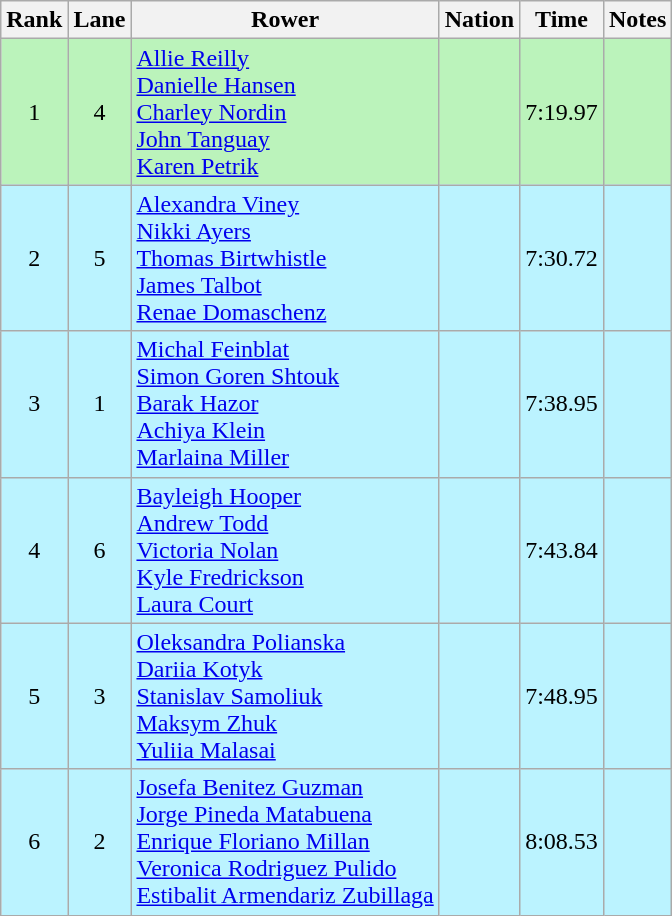<table class="wikitable sortable" style="text-align:center">
<tr>
<th>Rank</th>
<th>Lane</th>
<th>Rower</th>
<th>Nation</th>
<th>Time</th>
<th>Notes</th>
</tr>
<tr bgcolor=bbf3bb>
<td>1</td>
<td>4</td>
<td align="left"><a href='#'>Allie Reilly</a><br><a href='#'>Danielle Hansen</a><br><a href='#'>Charley Nordin</a><br><a href='#'>John Tanguay</a><br><a href='#'>Karen Petrik</a></td>
<td align="left"></td>
<td>7:19.97</td>
<td></td>
</tr>
<tr bgcolor=bbf3ff>
<td>2</td>
<td>5</td>
<td align="left"><a href='#'>Alexandra Viney</a><br><a href='#'>Nikki Ayers</a><br><a href='#'>Thomas Birtwhistle</a><br><a href='#'>James Talbot</a><br><a href='#'>Renae Domaschenz</a></td>
<td align="left"></td>
<td>7:30.72</td>
<td></td>
</tr>
<tr bgcolor=bbf3ff>
<td>3</td>
<td>1</td>
<td align="left"><a href='#'>Michal Feinblat</a><br><a href='#'>Simon Goren Shtouk</a><br><a href='#'>Barak Hazor</a><br><a href='#'>Achiya Klein</a><br><a href='#'>Marlaina Miller</a></td>
<td align="left"></td>
<td>7:38.95</td>
<td></td>
</tr>
<tr bgcolor=bbf3ff>
<td>4</td>
<td>6</td>
<td align="left"><a href='#'>Bayleigh Hooper</a><br><a href='#'>Andrew Todd</a><br><a href='#'>Victoria Nolan</a><br><a href='#'>Kyle Fredrickson</a><br><a href='#'>Laura Court</a></td>
<td align="left"></td>
<td>7:43.84</td>
<td></td>
</tr>
<tr bgcolor=bbf3ff>
<td>5</td>
<td>3</td>
<td align="left"><a href='#'>Oleksandra Polianska</a><br><a href='#'>Dariia Kotyk</a><br><a href='#'>Stanislav Samoliuk</a><br><a href='#'>Maksym Zhuk</a><br><a href='#'>Yuliia Malasai</a></td>
<td align="left"></td>
<td>7:48.95</td>
<td></td>
</tr>
<tr bgcolor=bbf3ff>
<td>6</td>
<td>2</td>
<td align="left"><a href='#'>Josefa Benitez Guzman</a><br><a href='#'>Jorge Pineda Matabuena</a><br><a href='#'>Enrique Floriano Millan</a><br><a href='#'>Veronica Rodriguez Pulido</a><br><a href='#'>Estibalit Armendariz Zubillaga</a></td>
<td align="left"></td>
<td>8:08.53</td>
<td></td>
</tr>
</table>
